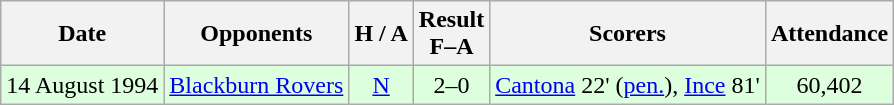<table class="wikitable" style="text-align:center">
<tr>
<th>Date</th>
<th>Opponents</th>
<th>H / A</th>
<th>Result<br>F–A</th>
<th>Scorers</th>
<th>Attendance</th>
</tr>
<tr bgcolor="#ddffdd">
<td>14 August 1994</td>
<td><a href='#'>Blackburn Rovers</a></td>
<td><a href='#'>N</a></td>
<td>2–0</td>
<td><a href='#'>Cantona</a> 22' (<a href='#'>pen.</a>), <a href='#'>Ince</a> 81'</td>
<td>60,402</td>
</tr>
</table>
